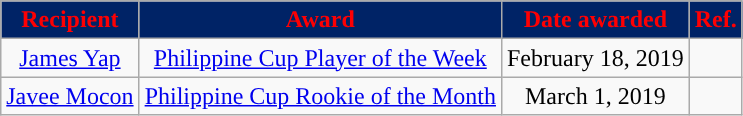<table class="wikitable sortable sortable" style="text-align: center">
<tr>
<th style="background:#002366; color:#FE0003; ">Recipient</th>
<th style="background:#002366; color:#FE0003; ">Award</th>
<th style="background:#002366; color:#FE0003; ">Date awarded</th>
<th style="background:#002366; color:#FE0003; ">Ref.</th>
</tr>
<tr>
<td><a href='#'>James Yap</a></td>
<td><a href='#'>Philippine Cup Player of the Week</a></td>
<td>February 18, 2019</td>
<td></td>
</tr>
<tr>
<td><a href='#'>Javee Mocon</a></td>
<td><a href='#'>Philippine Cup Rookie of the Month</a></td>
<td>March 1, 2019</td>
<td></td>
</tr>
</table>
